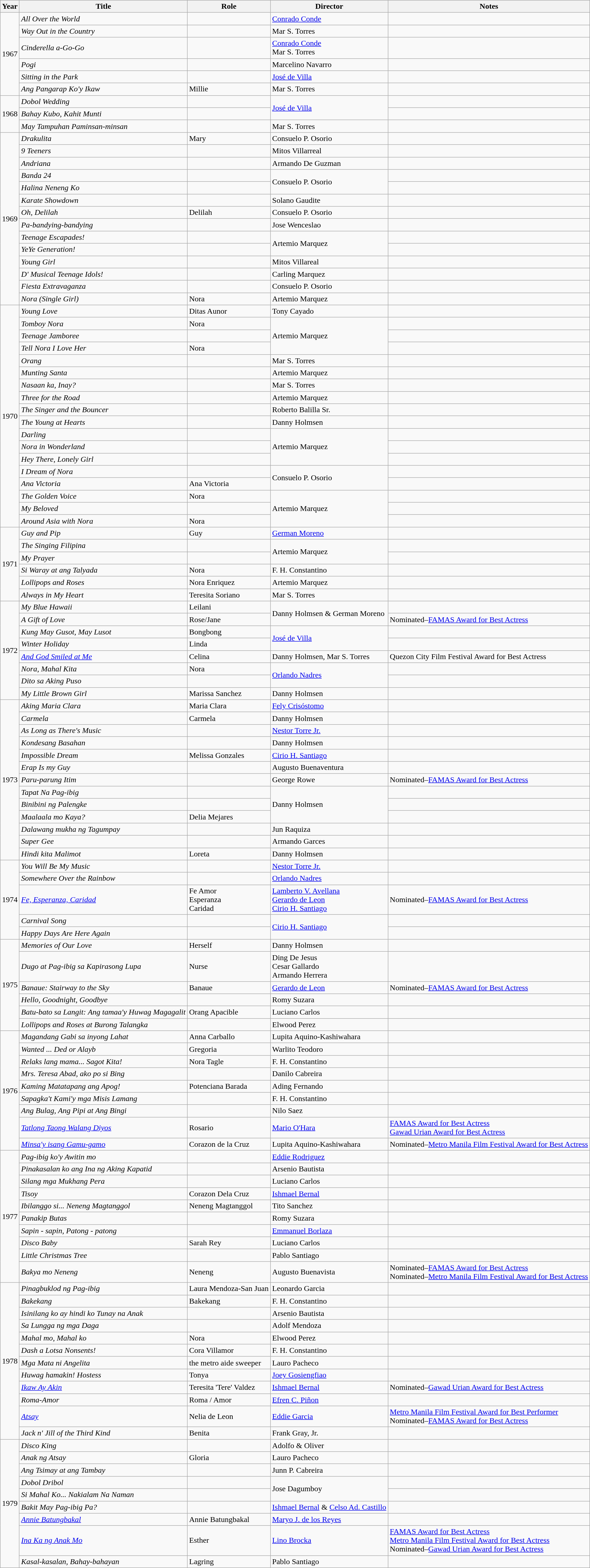<table class="wikitable">
<tr>
<th>Year</th>
<th>Title</th>
<th>Role</th>
<th>Director</th>
<th>Notes</th>
</tr>
<tr>
<td rowspan="6" align="center">1967</td>
<td><em>All Over the World</em></td>
<td></td>
<td><a href='#'>Conrado Conde</a></td>
<td></td>
</tr>
<tr>
<td><em>Way Out in the Country</em></td>
<td></td>
<td>Mar S. Torres</td>
<td></td>
</tr>
<tr>
<td><em>Cinderella a-Go-Go</em></td>
<td></td>
<td><a href='#'>Conrado Conde</a> <br> Mar S. Torres</td>
<td></td>
</tr>
<tr>
<td><em>Pogi</em></td>
<td></td>
<td>Marcelino Navarro</td>
<td></td>
</tr>
<tr>
<td><em>Sitting in the Park</em></td>
<td></td>
<td><a href='#'>José de Villa</a></td>
<td></td>
</tr>
<tr>
<td><em>Ang Pangarap Ko'y Ikaw</em></td>
<td>Millie</td>
<td>Mar S. Torres</td>
<td></td>
</tr>
<tr>
<td rowspan="3" align="center">1968</td>
<td><em>Dobol Wedding</em></td>
<td></td>
<td rowspan="2"><a href='#'>José de Villa</a></td>
<td></td>
</tr>
<tr>
<td><em>Bahay Kubo, Kahit Munti</em></td>
<td></td>
<td></td>
</tr>
<tr>
<td><em>May Tampuhan Paminsan-minsan</em></td>
<td></td>
<td>Mar S. Torres</td>
<td></td>
</tr>
<tr>
<td rowspan="14" align="center">1969</td>
<td><em>Drakulita </em></td>
<td>Mary</td>
<td>Consuelo P. Osorio</td>
<td></td>
</tr>
<tr>
<td><em>9 Teeners </em></td>
<td></td>
<td>Mitos Villarreal</td>
<td></td>
</tr>
<tr>
<td><em>Andriana</em></td>
<td></td>
<td>Armando De Guzman</td>
<td></td>
</tr>
<tr>
<td><em>Banda 24</em></td>
<td></td>
<td rowspan="2">Consuelo P. Osorio</td>
<td></td>
</tr>
<tr>
<td><em>Halina Neneng Ko</em></td>
<td></td>
<td></td>
</tr>
<tr>
<td><em>Karate Showdown</em></td>
<td></td>
<td>Solano Gaudite</td>
<td></td>
</tr>
<tr>
<td><em>Oh, Delilah</em></td>
<td>Delilah</td>
<td>Consuelo P. Osorio</td>
<td></td>
</tr>
<tr>
<td><em>Pa-bandying-bandying </em></td>
<td></td>
<td>Jose Wenceslao</td>
<td></td>
</tr>
<tr>
<td><em>Teenage Escapades! </em></td>
<td></td>
<td rowspan="2">Artemio Marquez</td>
<td></td>
</tr>
<tr>
<td><em>YeYe Generation! </em></td>
<td></td>
<td></td>
</tr>
<tr>
<td><em>Young Girl</em></td>
<td></td>
<td>Mitos Villareal</td>
<td></td>
</tr>
<tr>
<td><em>D' Musical Teenage Idols! </em></td>
<td></td>
<td>Carling Marquez</td>
<td></td>
</tr>
<tr>
<td><em>Fiesta Extravaganza</em></td>
<td></td>
<td>Consuelo P. Osorio</td>
<td></td>
</tr>
<tr>
<td><em>Nora (Single Girl) </em></td>
<td>Nora</td>
<td>Artemio Marquez</td>
<td></td>
</tr>
<tr>
<td rowspan="18" align="center">1970</td>
<td><em>Young Love</em></td>
<td>Ditas Aunor</td>
<td>Tony Cayado</td>
<td></td>
</tr>
<tr>
<td><em>Tomboy Nora </em></td>
<td>Nora</td>
<td rowspan="3">Artemio Marquez</td>
<td></td>
</tr>
<tr>
<td><em>Teenage Jamboree </em></td>
<td></td>
<td></td>
</tr>
<tr>
<td><em>Tell Nora I Love Her </em></td>
<td>Nora</td>
<td></td>
</tr>
<tr>
<td><em>Orang </em></td>
<td></td>
<td>Mar S. Torres</td>
<td></td>
</tr>
<tr>
<td><em>Munting Santa</em></td>
<td></td>
<td>Artemio Marquez</td>
<td></td>
</tr>
<tr>
<td><em>Nasaan ka, Inay?</em></td>
<td></td>
<td>Mar S. Torres</td>
<td></td>
</tr>
<tr>
<td><em>Three for the Road </em></td>
<td></td>
<td>Artemio Marquez</td>
<td></td>
</tr>
<tr>
<td><em>The Singer and the Bouncer</em></td>
<td></td>
<td>Roberto Balilla Sr.</td>
<td></td>
</tr>
<tr>
<td><em>The Young at Hearts</em></td>
<td></td>
<td>Danny Holmsen</td>
<td></td>
</tr>
<tr>
<td><em>Darling </em></td>
<td></td>
<td rowspan="3">Artemio Marquez</td>
<td></td>
</tr>
<tr>
<td><em>Nora in Wonderland </em></td>
<td></td>
<td></td>
</tr>
<tr>
<td><em>Hey There, Lonely Girl </em></td>
<td></td>
<td></td>
</tr>
<tr>
<td><em>I Dream of Nora </em></td>
<td></td>
<td rowspan="2">Consuelo P. Osorio</td>
<td></td>
</tr>
<tr>
<td><em>Ana Victoria </em></td>
<td>Ana Victoria</td>
<td></td>
</tr>
<tr>
<td><em>The Golden Voice</em></td>
<td>Nora</td>
<td rowspan="3">Artemio Marquez</td>
<td></td>
</tr>
<tr>
<td><em>My Beloved</em></td>
<td></td>
<td></td>
</tr>
<tr>
<td><em>Around Asia with Nora </em></td>
<td>Nora</td>
<td></td>
</tr>
<tr>
<td rowspan="6" align="center">1971</td>
<td><em>Guy and Pip </em></td>
<td>Guy</td>
<td><a href='#'>German Moreno</a></td>
<td></td>
</tr>
<tr>
<td><em>The Singing Filipina </em></td>
<td></td>
<td rowspan="2">Artemio Marquez</td>
<td></td>
</tr>
<tr>
<td><em>My Prayer </em></td>
<td></td>
<td></td>
</tr>
<tr>
<td><em>Si Waray at ang Talyada</em></td>
<td>Nora</td>
<td>F. H. Constantino</td>
<td></td>
</tr>
<tr>
<td><em>Lollipops and Roses </em></td>
<td>Nora Enriquez</td>
<td>Artemio Marquez</td>
<td></td>
</tr>
<tr>
<td><em>Always in My Heart </em></td>
<td>Teresita Soriano</td>
<td>Mar S. Torres</td>
<td></td>
</tr>
<tr>
<td rowspan="8" align="center">1972</td>
<td><em>My Blue Hawaii</em></td>
<td>Leilani</td>
<td rowspan="2">Danny Holmsen & German Moreno</td>
<td></td>
</tr>
<tr>
<td><em>A Gift of Love </em></td>
<td>Rose/Jane</td>
<td>Nominated–<a href='#'>FAMAS Award for Best Actress</a></td>
</tr>
<tr>
<td><em>Kung May Gusot, May Lusot</em></td>
<td>Bongbong</td>
<td rowspan="2"><a href='#'>José de Villa</a></td>
<td></td>
</tr>
<tr>
<td><em>Winter Holiday </em></td>
<td>Linda</td>
<td></td>
</tr>
<tr>
<td><em><a href='#'>And God Smiled at Me</a></em></td>
<td>Celina</td>
<td>Danny Holmsen, Mar S. Torres</td>
<td>Quezon City Film Festival Award for Best Actress</td>
</tr>
<tr>
<td><em>Nora, Mahal Kita</em></td>
<td>Nora</td>
<td rowspan="2"><a href='#'>Orlando Nadres</a></td>
<td></td>
</tr>
<tr>
<td><em>Dito sa Aking Puso</em></td>
<td></td>
<td></td>
</tr>
<tr>
<td><em>My Little Brown Girl</em></td>
<td>Marissa Sanchez</td>
<td>Danny Holmsen</td>
<td></td>
</tr>
<tr>
<td rowspan="13" align="center">1973</td>
<td><em>Aking Maria Clara</em></td>
<td>Maria Clara</td>
<td><a href='#'>Fely Crisóstomo</a></td>
<td></td>
</tr>
<tr>
<td><em>Carmela</em></td>
<td>Carmela</td>
<td>Danny Holmsen</td>
<td></td>
</tr>
<tr>
<td><em>As Long as There's Music</em></td>
<td></td>
<td><a href='#'>Nestor Torre Jr.</a></td>
<td></td>
</tr>
<tr>
<td><em>Kondesang Basahan</em></td>
<td></td>
<td>Danny Holmsen</td>
<td></td>
</tr>
<tr>
<td><em>Impossible Dream</em></td>
<td>Melissa Gonzales</td>
<td><a href='#'>Cirio H. Santiago</a></td>
<td></td>
</tr>
<tr>
<td><em>Erap Is my Guy </em></td>
<td></td>
<td>Augusto Buenaventura</td>
<td></td>
</tr>
<tr>
<td><em>Paru-parung Itim</em></td>
<td></td>
<td>George Rowe</td>
<td>Nominated–<a href='#'>FAMAS Award for Best Actress</a></td>
</tr>
<tr>
<td><em>Tapat Na Pag-ibig</em></td>
<td></td>
<td rowspan="3">Danny Holmsen</td>
<td></td>
</tr>
<tr>
<td><em>Binibini ng Palengke</em></td>
<td></td>
<td></td>
</tr>
<tr>
<td><em>Maalaala mo Kaya?</em></td>
<td>Delia Mejares</td>
<td></td>
</tr>
<tr>
<td><em>Dalawang mukha ng Tagumpay</em></td>
<td></td>
<td>Jun Raquiza</td>
<td></td>
</tr>
<tr>
<td><em>Super Gee</em></td>
<td></td>
<td>Armando Garces</td>
<td></td>
</tr>
<tr>
<td><em>Hindi kita Malimot</em></td>
<td>Loreta</td>
<td>Danny Holmsen</td>
<td></td>
</tr>
<tr>
<td rowspan="5" align="center">1974</td>
<td><em>You Will Be My Music</em></td>
<td></td>
<td><a href='#'>Nestor Torre Jr.</a></td>
<td></td>
</tr>
<tr>
<td><em>Somewhere Over the Rainbow </em></td>
<td></td>
<td><a href='#'>Orlando Nadres</a></td>
<td></td>
</tr>
<tr>
<td><em><a href='#'>Fe, Esperanza, Caridad</a></em></td>
<td>Fe Amor<br>Esperanza<br>Caridad</td>
<td><a href='#'>Lamberto V. Avellana</a><br><a href='#'>Gerardo de Leon</a><br><a href='#'>Cirio H. Santiago</a></td>
<td>Nominated–<a href='#'>FAMAS Award for Best Actress</a></td>
</tr>
<tr>
<td><em>Carnival Song </em></td>
<td></td>
<td rowspan="2"><a href='#'>Cirio H. Santiago</a></td>
<td></td>
</tr>
<tr>
<td><em>Happy Days Are Here Again</em></td>
<td></td>
<td></td>
</tr>
<tr>
<td rowspan="6" align="center">1975</td>
<td><em>Memories of Our Love</em></td>
<td>Herself</td>
<td>Danny Holmsen</td>
<td></td>
</tr>
<tr>
<td><em>Dugo at Pag-ibig sa Kapirasong Lupa</em></td>
<td>Nurse</td>
<td>Ding De Jesus <br> Cesar Gallardo <br> Armando Herrera</td>
<td></td>
</tr>
<tr>
<td><em>Banaue: Stairway to the Sky</em></td>
<td>Banaue</td>
<td><a href='#'>Gerardo de Leon</a></td>
<td>Nominated–<a href='#'>FAMAS Award for Best Actress</a></td>
</tr>
<tr>
<td><em>Hello, Goodnight, Goodbye</em></td>
<td></td>
<td>Romy Suzara</td>
<td></td>
</tr>
<tr>
<td><em>Batu-bato sa Langit: Ang tamaa'y Huwag Magagalit </em></td>
<td>Orang Apacible</td>
<td>Luciano Carlos</td>
<td></td>
</tr>
<tr>
<td><em>Lollipops and Roses at Burong Talangka</em></td>
<td></td>
<td>Elwood Perez</td>
<td></td>
</tr>
<tr>
<td rowspan="9" align="center">1976</td>
<td><em>Magandang Gabi sa inyong Lahat</em></td>
<td>Anna Carballo</td>
<td>Lupita Aquino-Kashiwahara</td>
<td></td>
</tr>
<tr>
<td><em>Wanted ... Ded or Alayb</em></td>
<td>Gregoria</td>
<td>Warlito Teodoro</td>
<td></td>
</tr>
<tr>
<td><em>Relaks lang mama... Sagot Kita! </em></td>
<td>Nora Tagle</td>
<td>F. H. Constantino</td>
<td></td>
</tr>
<tr>
<td><em>Mrs. Teresa Abad, ako po si Bing </em></td>
<td></td>
<td>Danilo Cabreira</td>
<td></td>
</tr>
<tr>
<td><em>Kaming Matatapang ang Apog!</em></td>
<td>Potenciana Barada</td>
<td>Ading Fernando</td>
<td></td>
</tr>
<tr>
<td><em>Sapagka't Kami'y mga Misis Lamang</em></td>
<td></td>
<td>F. H. Constantino</td>
<td></td>
</tr>
<tr>
<td><em>Ang Bulag, Ang Pipi at Ang Bingi</em></td>
<td></td>
<td>Nilo Saez</td>
<td></td>
</tr>
<tr>
<td><em><a href='#'>Tatlong Taong Walang Diyos</a> </em></td>
<td>Rosario</td>
<td><a href='#'>Mario O'Hara</a></td>
<td><a href='#'>FAMAS Award for Best Actress</a><br><a href='#'>Gawad Urian Award for Best Actress</a></td>
</tr>
<tr>
<td><em><a href='#'>Minsa'y isang Gamu-gamo</a></em></td>
<td>Corazon de la Cruz</td>
<td>Lupita Aquino-Kashiwahara</td>
<td>Nominated–<a href='#'>Metro Manila Film Festival Award for Best Actress</a></td>
</tr>
<tr>
<td rowspan="10" align="center">1977</td>
<td><em>Pag-ibig ko'y Awitin mo</em></td>
<td></td>
<td><a href='#'>Eddie Rodriguez</a></td>
<td></td>
</tr>
<tr>
<td><em>Pinakasalan ko ang Ina ng Aking Kapatid </em></td>
<td></td>
<td>Arsenio Bautista</td>
<td></td>
</tr>
<tr>
<td><em>Silang mga Mukhang Pera </em></td>
<td></td>
<td>Luciano Carlos</td>
<td></td>
</tr>
<tr>
<td><em>Tisoy</em></td>
<td>Corazon Dela Cruz</td>
<td><a href='#'>Ishmael Bernal</a></td>
<td></td>
</tr>
<tr>
<td><em>Ibilanggo si... Neneng Magtanggol</em></td>
<td>Neneng Magtanggol</td>
<td>Tito Sanchez</td>
<td></td>
</tr>
<tr>
<td><em>Panakip Butas</em></td>
<td></td>
<td>Romy Suzara</td>
<td></td>
</tr>
<tr>
<td><em>Sapin - sapin, Patong - patong</em></td>
<td></td>
<td><a href='#'>Emmanuel Borlaza</a></td>
<td></td>
</tr>
<tr>
<td><em>Disco Baby </em></td>
<td>Sarah Rey</td>
<td>Luciano Carlos</td>
<td></td>
</tr>
<tr>
<td><em>Little Christmas Tree</em></td>
<td></td>
<td>Pablo Santiago</td>
<td></td>
</tr>
<tr>
<td><em>Bakya mo Neneng</em></td>
<td>Neneng</td>
<td>Augusto Buenavista</td>
<td>Nominated–<a href='#'>FAMAS Award for Best Actress</a><br>Nominated–<a href='#'>Metro Manila Film Festival Award for Best Actress</a></td>
</tr>
<tr>
<td rowspan="12" align="center">1978</td>
<td><em>Pinagbuklod ng Pag-ibig </em></td>
<td>Laura Mendoza-San Juan</td>
<td>Leonardo Garcia</td>
<td></td>
</tr>
<tr>
<td><em>Bakekang</em></td>
<td>Bakekang</td>
<td>F. H. Constantino</td>
<td></td>
</tr>
<tr>
<td><em>Isinilang ko ay hindi ko Tunay na Anak</em></td>
<td></td>
<td>Arsenio Bautista</td>
<td></td>
</tr>
<tr>
<td><em>Sa Lungga ng mga Daga </em></td>
<td></td>
<td>Adolf Mendoza</td>
<td></td>
</tr>
<tr>
<td><em>Mahal mo, Mahal ko </em></td>
<td>Nora</td>
<td>Elwood Perez</td>
<td></td>
</tr>
<tr>
<td><em>Dash a Lotsa Nonsents!</em></td>
<td>Cora Villamor</td>
<td>F. H. Constantino</td>
<td></td>
</tr>
<tr>
<td><em>Mga Mata ni Angelita</em></td>
<td>the metro aide sweeper</td>
<td>Lauro Pacheco</td>
<td></td>
</tr>
<tr>
<td><em>Huwag hamakin! Hostess </em></td>
<td>Tonya</td>
<td><a href='#'>Joey Gosiengfiao</a></td>
<td></td>
</tr>
<tr>
<td><em><a href='#'>Ikaw Ay Akin</a></em></td>
<td>Teresita 'Tere' Valdez</td>
<td><a href='#'>Ishmael Bernal</a></td>
<td>Nominated–<a href='#'>Gawad Urian Award for Best Actress</a></td>
</tr>
<tr>
<td><em>Roma-Amor </em></td>
<td>Roma / Amor</td>
<td><a href='#'>Efren C. Piñon</a></td>
<td></td>
</tr>
<tr>
<td><em><a href='#'>Atsay</a></em></td>
<td>Nelia de Leon</td>
<td><a href='#'>Eddie Garcia</a></td>
<td><a href='#'>Metro Manila Film Festival Award for Best Performer</a><br>Nominated–<a href='#'>FAMAS Award for Best Actress</a></td>
</tr>
<tr>
<td><em>Jack n' Jill of the Third Kind</em></td>
<td>Benita</td>
<td>Frank Gray, Jr.</td>
<td></td>
</tr>
<tr>
<td rowspan="9" align="center">1979</td>
<td><em>Disco King</em></td>
<td></td>
<td>Adolfo & Oliver</td>
<td></td>
</tr>
<tr>
<td><em>Anak ng Atsay </em></td>
<td>Gloria</td>
<td>Lauro Pacheco</td>
<td></td>
</tr>
<tr>
<td><em>Ang Tsimay at ang Tambay</em></td>
<td></td>
<td>Junn P. Cabreira</td>
<td></td>
</tr>
<tr>
<td><em>Dobol Dribol</em></td>
<td></td>
<td rowspan="2">Jose Dagumboy</td>
<td></td>
</tr>
<tr>
<td><em>Si Mahal Ko... Nakialam Na Naman </em></td>
<td></td>
<td></td>
</tr>
<tr>
<td><em>Bakit May Pag-ibig Pa?</em></td>
<td></td>
<td><a href='#'>Ishmael Bernal</a> & <a href='#'>Celso Ad. Castillo</a></td>
<td></td>
</tr>
<tr>
<td><em><a href='#'>Annie Batungbakal</a> </em></td>
<td>Annie Batungbakal</td>
<td><a href='#'>Maryo J. de los Reyes</a></td>
<td></td>
</tr>
<tr>
<td><em><a href='#'>Ina Ka ng Anak Mo</a></em></td>
<td>Esther</td>
<td><a href='#'>Lino Brocka</a></td>
<td><a href='#'>FAMAS Award for Best Actress</a><br><a href='#'>Metro Manila Film Festival Award for Best Actress</a><br>Nominated–<a href='#'>Gawad Urian Award for Best Actress</a></td>
</tr>
<tr>
<td><em>Kasal-kasalan, Bahay-bahayan </em></td>
<td>Lagring</td>
<td>Pablo Santiago</td>
<td></td>
</tr>
</table>
